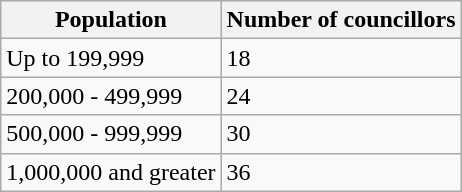<table class="wikitable">
<tr>
<th>Population</th>
<th>Number of councillors</th>
</tr>
<tr>
<td>Up to 199,999</td>
<td>18</td>
</tr>
<tr>
<td>200,000 - 499,999</td>
<td>24</td>
</tr>
<tr>
<td>500,000 - 999,999</td>
<td>30</td>
</tr>
<tr>
<td>1,000,000 and greater</td>
<td>36</td>
</tr>
</table>
